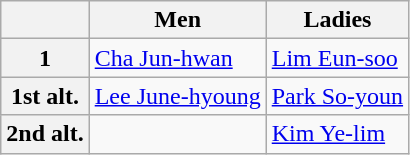<table class="wikitable">
<tr>
<th></th>
<th>Men</th>
<th>Ladies</th>
</tr>
<tr>
<th>1</th>
<td><a href='#'>Cha Jun-hwan</a></td>
<td><a href='#'>Lim Eun-soo</a></td>
</tr>
<tr>
<th>1st alt.</th>
<td><a href='#'>Lee June-hyoung</a></td>
<td><a href='#'>Park So-youn</a></td>
</tr>
<tr>
<th>2nd alt.</th>
<td></td>
<td><a href='#'>Kim Ye-lim</a></td>
</tr>
</table>
